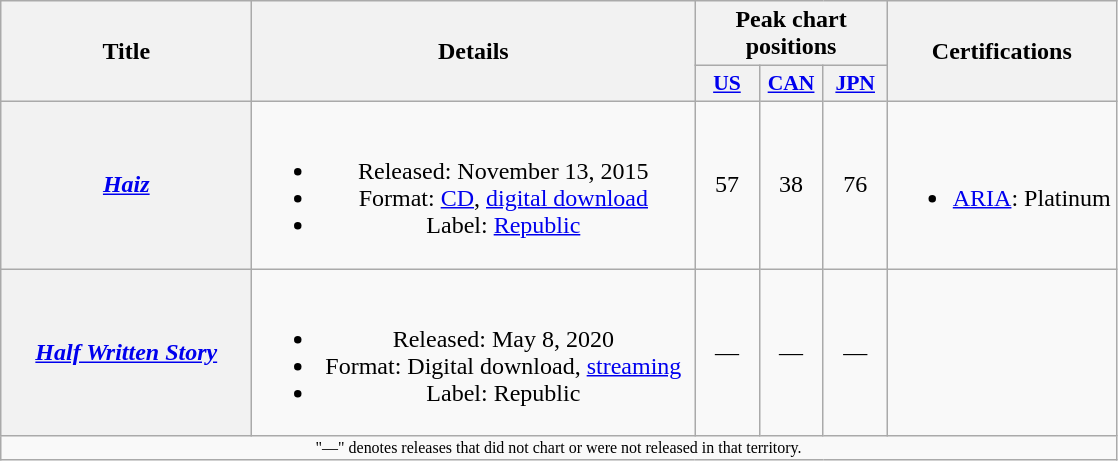<table class="wikitable plainrowheaders" style="text-align:center;">
<tr>
<th scope="col" rowspan="2" style="width:10em;">Title</th>
<th scope="col" rowspan="2" style="width:18em;">Details</th>
<th scope="col" colspan="3">Peak chart positions</th>
<th scope="col" rowspan="2">Certifications</th>
</tr>
<tr>
<th scope="col" style="width:2.5em;font-size:90%;"><a href='#'>US</a><br></th>
<th scope="col" style="width:2.5em;font-size:90%;"><a href='#'>CAN</a><br></th>
<th scope="col" style="width:2.5em;font-size:90%;"><a href='#'>JPN</a><br></th>
</tr>
<tr>
<th scope="row" style="width:6em;"><em><a href='#'>Haiz</a></em></th>
<td><br><ul><li>Released: November 13, 2015</li><li>Format: <a href='#'>CD</a>, <a href='#'>digital download</a></li><li>Label: <a href='#'>Republic</a></li></ul></td>
<td>57</td>
<td>38</td>
<td>76</td>
<td><br><ul><li><a href='#'>ARIA</a>: Platinum</li></ul></td>
</tr>
<tr>
<th scope="row"><em><a href='#'>Half Written Story</a></em></th>
<td><br><ul><li>Released: May 8, 2020</li><li>Format: Digital download, <a href='#'>streaming</a></li><li>Label: Republic</li></ul></td>
<td>—</td>
<td>—</td>
<td>—</td>
<td></td>
</tr>
<tr>
<td align="center" colspan="6" style="font-size:8pt">"—" denotes releases that did not chart or were not released in that territory.</td>
</tr>
</table>
